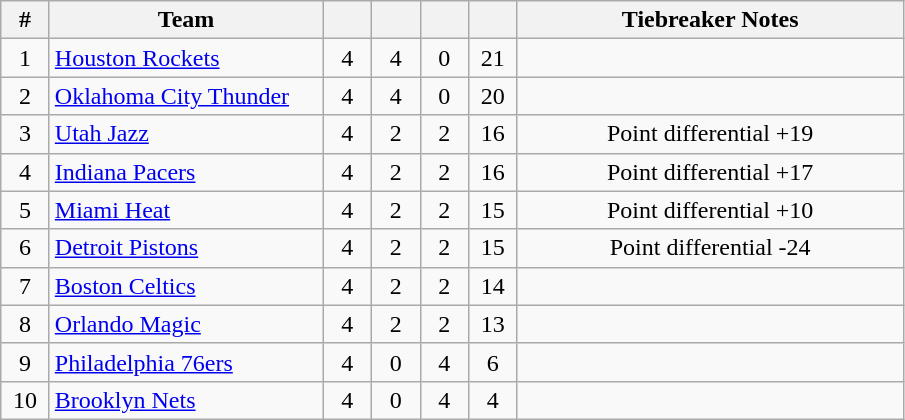<table class="wikitable" style="text-align:center">
<tr>
<th width="25px">#</th>
<th width="175px">Team</th>
<th width="25px"></th>
<th width="25px"></th>
<th width="25px"></th>
<th width="25px"></th>
<th width="250px">Tiebreaker Notes</th>
</tr>
<tr>
<td>1</td>
<td align="left"><a href='#'>Houston Rockets</a></td>
<td>4</td>
<td>4</td>
<td>0</td>
<td>21</td>
<td></td>
</tr>
<tr>
<td>2</td>
<td align="left"><a href='#'>Oklahoma City Thunder</a></td>
<td>4</td>
<td>4</td>
<td>0</td>
<td>20</td>
<td></td>
</tr>
<tr>
<td>3</td>
<td align="left"><a href='#'>Utah Jazz</a></td>
<td>4</td>
<td>2</td>
<td>2</td>
<td>16</td>
<td>Point differential +19</td>
</tr>
<tr>
<td>4</td>
<td align="left"><a href='#'>Indiana Pacers</a></td>
<td>4</td>
<td>2</td>
<td>2</td>
<td>16</td>
<td>Point differential +17</td>
</tr>
<tr>
<td>5</td>
<td align="left"><a href='#'>Miami Heat</a></td>
<td>4</td>
<td>2</td>
<td>2</td>
<td>15</td>
<td>Point differential +10</td>
</tr>
<tr>
<td>6</td>
<td align="left"><a href='#'>Detroit Pistons</a></td>
<td>4</td>
<td>2</td>
<td>2</td>
<td>15</td>
<td>Point differential -24</td>
</tr>
<tr>
<td>7</td>
<td align="left"><a href='#'>Boston Celtics</a></td>
<td>4</td>
<td>2</td>
<td>2</td>
<td>14</td>
<td></td>
</tr>
<tr>
<td>8</td>
<td align="left"><a href='#'>Orlando Magic</a></td>
<td>4</td>
<td>2</td>
<td>2</td>
<td>13</td>
<td></td>
</tr>
<tr>
<td>9</td>
<td align="left"><a href='#'>Philadelphia 76ers</a></td>
<td>4</td>
<td>0</td>
<td>4</td>
<td>6</td>
<td></td>
</tr>
<tr>
<td>10</td>
<td align="left"><a href='#'>Brooklyn Nets</a></td>
<td>4</td>
<td>0</td>
<td>4</td>
<td>4</td>
<td></td>
</tr>
</table>
